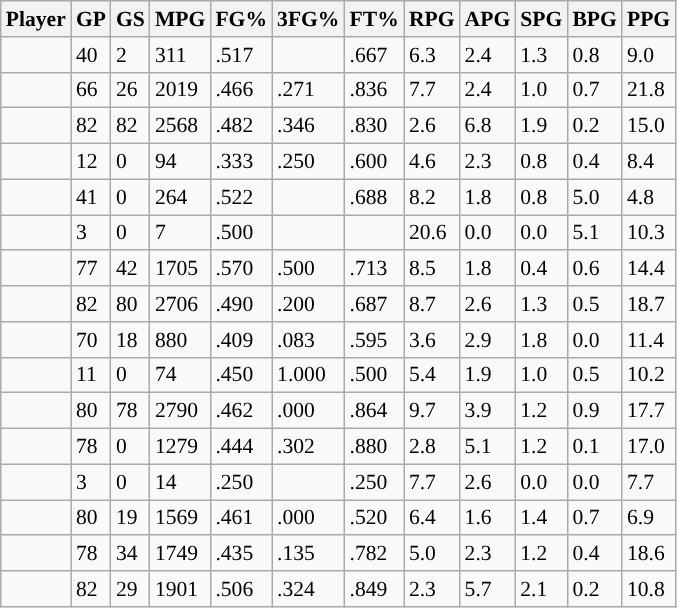<table class="wikitable sortable" style="font-size: 90%">
<tr>
<th>Player</th>
<th>GP</th>
<th>GS</th>
<th>MPG</th>
<th>FG%</th>
<th>3FG%</th>
<th>FT%</th>
<th>RPG</th>
<th>APG</th>
<th>SPG</th>
<th>BPG</th>
<th>PPG</th>
</tr>
<tr>
<td></td>
<td>40</td>
<td>2</td>
<td>311</td>
<td>.517</td>
<td></td>
<td>.667</td>
<td>6.3</td>
<td>2.4</td>
<td>1.3</td>
<td>0.8</td>
<td>9.0</td>
</tr>
<tr>
<td></td>
<td>66</td>
<td>26</td>
<td>2019</td>
<td>.466</td>
<td>.271</td>
<td>.836</td>
<td>7.7</td>
<td>2.4</td>
<td>1.0</td>
<td>0.7</td>
<td>21.8</td>
</tr>
<tr>
<td></td>
<td>82</td>
<td>82</td>
<td>2568</td>
<td>.482</td>
<td>.346</td>
<td>.830</td>
<td>2.6</td>
<td>6.8</td>
<td>1.9</td>
<td>0.2</td>
<td>15.0</td>
</tr>
<tr>
<td></td>
<td>12</td>
<td>0</td>
<td>94</td>
<td>.333</td>
<td>.250</td>
<td>.600</td>
<td>4.6</td>
<td>2.3</td>
<td>0.8</td>
<td>0.4</td>
<td>8.4</td>
</tr>
<tr>
<td></td>
<td>41</td>
<td>0</td>
<td>264</td>
<td>.522</td>
<td></td>
<td>.688</td>
<td>8.2</td>
<td>1.8</td>
<td>0.8</td>
<td>5.0</td>
<td>4.8</td>
</tr>
<tr>
<td></td>
<td>3</td>
<td>0</td>
<td>7</td>
<td>.500</td>
<td></td>
<td></td>
<td>20.6</td>
<td>0.0</td>
<td>0.0</td>
<td>5.1</td>
<td>10.3</td>
</tr>
<tr>
<td></td>
<td>77</td>
<td>42</td>
<td>1705</td>
<td>.570</td>
<td>.500</td>
<td>.713</td>
<td>8.5</td>
<td>1.8</td>
<td>0.4</td>
<td>0.6</td>
<td>14.4</td>
</tr>
<tr>
<td></td>
<td>82</td>
<td>80</td>
<td>2706</td>
<td>.490</td>
<td>.200</td>
<td>.687</td>
<td>8.7</td>
<td>2.6</td>
<td>1.3</td>
<td>0.5</td>
<td>18.7</td>
</tr>
<tr>
<td></td>
<td>70</td>
<td>18</td>
<td>880</td>
<td>.409</td>
<td>.083</td>
<td>.595</td>
<td>3.6</td>
<td>2.9</td>
<td>1.8</td>
<td>0.0</td>
<td>11.4</td>
</tr>
<tr>
<td></td>
<td>11</td>
<td>0</td>
<td>74</td>
<td>.450</td>
<td>1.000</td>
<td>.500</td>
<td>5.4</td>
<td>1.9</td>
<td>1.0</td>
<td>0.5</td>
<td>10.2</td>
</tr>
<tr>
<td></td>
<td>80</td>
<td>78</td>
<td>2790</td>
<td>.462</td>
<td>.000</td>
<td>.864</td>
<td>9.7</td>
<td>3.9</td>
<td>1.2</td>
<td>0.9</td>
<td>17.7</td>
</tr>
<tr>
<td></td>
<td>78</td>
<td>0</td>
<td>1279</td>
<td>.444</td>
<td>.302</td>
<td>.880</td>
<td>2.8</td>
<td>5.1</td>
<td>1.2</td>
<td>0.1</td>
<td>17.0</td>
</tr>
<tr>
<td></td>
<td>3</td>
<td>0</td>
<td>14</td>
<td>.250</td>
<td></td>
<td>.250</td>
<td>7.7</td>
<td>2.6</td>
<td>0.0</td>
<td>0.0</td>
<td>7.7</td>
</tr>
<tr>
<td></td>
<td>80</td>
<td>19</td>
<td>1569</td>
<td>.461</td>
<td>.000</td>
<td>.520</td>
<td>6.4</td>
<td>1.6</td>
<td>1.4</td>
<td>0.7</td>
<td>6.9</td>
</tr>
<tr>
<td></td>
<td>78</td>
<td>34</td>
<td>1749</td>
<td>.435</td>
<td>.135</td>
<td>.782</td>
<td>5.0</td>
<td>2.3</td>
<td>1.2</td>
<td>0.4</td>
<td>18.6</td>
</tr>
<tr>
<td></td>
<td>82</td>
<td>29</td>
<td>1901</td>
<td>.506</td>
<td>.324</td>
<td>.849</td>
<td>2.3</td>
<td>5.7</td>
<td>2.1</td>
<td>0.2</td>
<td>10.8</td>
</tr>
</table>
